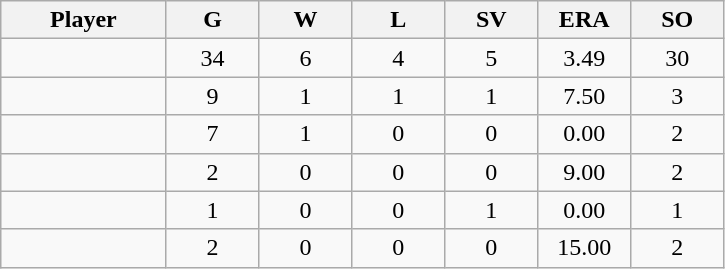<table class="wikitable sortable">
<tr>
<th bgcolor="#DDDDFF" width="16%">Player</th>
<th bgcolor="#DDDDFF" width="9%">G</th>
<th bgcolor="#DDDDFF" width="9%">W</th>
<th bgcolor="#DDDDFF" width="9%">L</th>
<th bgcolor="#DDDDFF" width="9%">SV</th>
<th bgcolor="#DDDDFF" width="9%">ERA</th>
<th bgcolor="#DDDDFF" width="9%">SO</th>
</tr>
<tr align="center">
<td></td>
<td>34</td>
<td>6</td>
<td>4</td>
<td>5</td>
<td>3.49</td>
<td>30</td>
</tr>
<tr align="center">
<td></td>
<td>9</td>
<td>1</td>
<td>1</td>
<td>1</td>
<td>7.50</td>
<td>3</td>
</tr>
<tr align="center">
<td></td>
<td>7</td>
<td>1</td>
<td>0</td>
<td>0</td>
<td>0.00</td>
<td>2</td>
</tr>
<tr align="center">
<td></td>
<td>2</td>
<td>0</td>
<td>0</td>
<td>0</td>
<td>9.00</td>
<td>2</td>
</tr>
<tr align="center">
<td></td>
<td>1</td>
<td>0</td>
<td>0</td>
<td>1</td>
<td>0.00</td>
<td>1</td>
</tr>
<tr align="center">
<td></td>
<td>2</td>
<td>0</td>
<td>0</td>
<td>0</td>
<td>15.00</td>
<td>2</td>
</tr>
</table>
